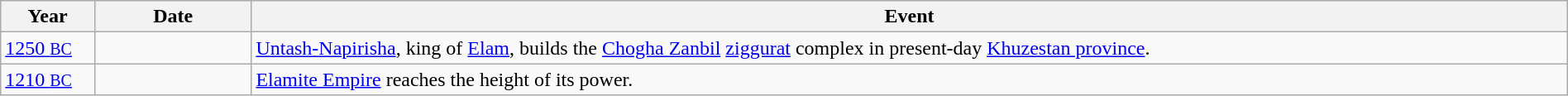<table class="wikitable" width="100%">
<tr>
<th style="width:6%">Year</th>
<th style="width:10%">Date</th>
<th>Event</th>
</tr>
<tr>
<td><a href='#'>1250 <small>BC</small></a></td>
<td></td>
<td><a href='#'>Untash-Napirisha</a>, king of <a href='#'>Elam</a>, builds the <a href='#'>Chogha Zanbil</a> <a href='#'>ziggurat</a> complex in present-day <a href='#'>Khuzestan province</a>.</td>
</tr>
<tr>
<td><a href='#'>1210 <small>BC</small></a></td>
<td></td>
<td><a href='#'>Elamite Empire</a> reaches the height of its power.</td>
</tr>
</table>
